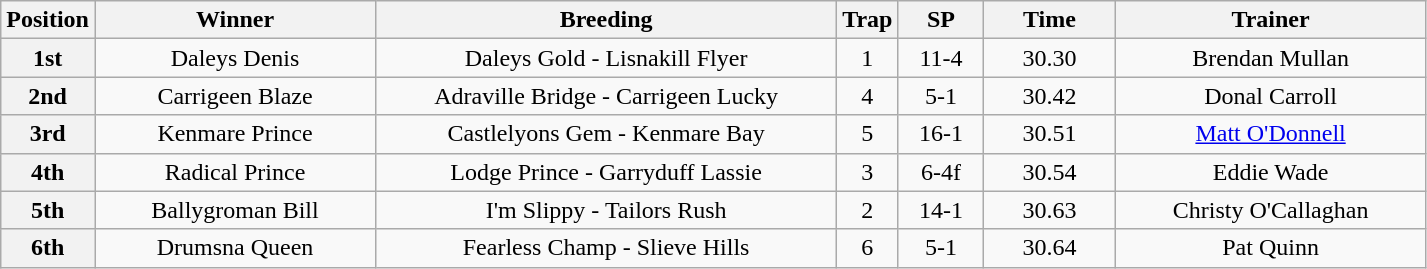<table class="wikitable" style="text-align: center">
<tr>
<th width=30>Position</th>
<th width=180>Winner</th>
<th width=300>Breeding</th>
<th width=30>Trap</th>
<th width=50>SP</th>
<th width=80>Time</th>
<th width=200>Trainer</th>
</tr>
<tr>
<th>1st</th>
<td>Daleys Denis</td>
<td>Daleys Gold - Lisnakill Flyer</td>
<td>1</td>
<td>11-4</td>
<td>30.30</td>
<td>Brendan Mullan</td>
</tr>
<tr>
<th>2nd</th>
<td>Carrigeen Blaze</td>
<td>Adraville Bridge - Carrigeen Lucky</td>
<td>4</td>
<td>5-1</td>
<td>30.42</td>
<td>Donal Carroll</td>
</tr>
<tr>
<th>3rd</th>
<td>Kenmare Prince</td>
<td>Castlelyons Gem - Kenmare Bay</td>
<td>5</td>
<td>16-1</td>
<td>30.51</td>
<td><a href='#'>Matt O'Donnell</a></td>
</tr>
<tr>
<th>4th</th>
<td>Radical Prince</td>
<td>Lodge Prince - Garryduff Lassie</td>
<td>3</td>
<td>6-4f</td>
<td>30.54</td>
<td>Eddie Wade</td>
</tr>
<tr>
<th>5th</th>
<td>Ballygroman Bill</td>
<td>I'm Slippy - Tailors Rush</td>
<td>2</td>
<td>14-1</td>
<td>30.63</td>
<td>Christy O'Callaghan</td>
</tr>
<tr>
<th>6th</th>
<td>Drumsna Queen</td>
<td>Fearless Champ - Slieve Hills</td>
<td>6</td>
<td>5-1</td>
<td>30.64</td>
<td>Pat Quinn</td>
</tr>
</table>
